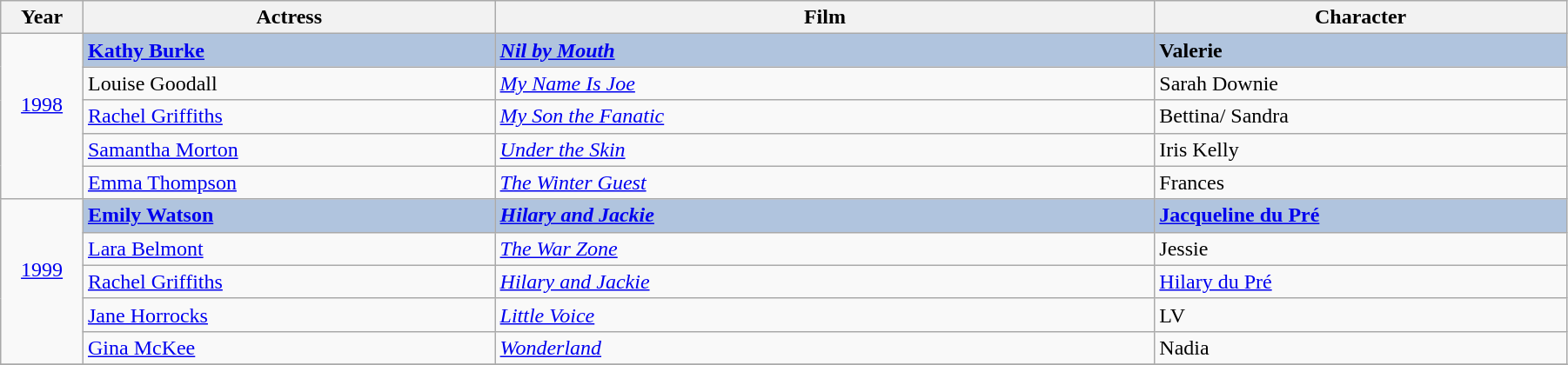<table class="wikitable" width="95%" cellpadding="5">
<tr>
<th width="5%">Year</th>
<th width="25%">Actress</th>
<th width="40%">Film</th>
<th width="25%">Character</th>
</tr>
<tr>
<td rowspan="5" style="text-align:center;"><a href='#'>1998</a><br><br></td>
<td style="background:#B0C4DE"><strong><a href='#'>Kathy Burke</a></strong></td>
<td style="background:#B0C4DE"><strong><em><a href='#'>Nil by Mouth</a></em></strong></td>
<td style="background:#B0C4DE"><strong>Valerie</strong></td>
</tr>
<tr>
<td>Louise Goodall</td>
<td><em><a href='#'>My Name Is Joe</a></em></td>
<td>Sarah Downie</td>
</tr>
<tr>
<td><a href='#'>Rachel Griffiths</a></td>
<td><em><a href='#'>My Son the Fanatic</a></em></td>
<td>Bettina/ Sandra</td>
</tr>
<tr>
<td><a href='#'>Samantha Morton</a></td>
<td><em><a href='#'>Under the Skin</a></em></td>
<td>Iris Kelly</td>
</tr>
<tr>
<td><a href='#'>Emma Thompson</a></td>
<td><em><a href='#'>The Winter Guest</a></em></td>
<td>Frances</td>
</tr>
<tr>
<td rowspan="5" style="text-align:center;"><a href='#'>1999</a><br><br></td>
<td style="background:#B0C4DE"><strong><a href='#'>Emily Watson</a></strong></td>
<td style="background:#B0C4DE"><strong><em><a href='#'>Hilary and Jackie</a></em></strong></td>
<td style="background:#B0C4DE"><strong><a href='#'>Jacqueline du Pré</a></strong></td>
</tr>
<tr>
<td><a href='#'>Lara Belmont</a></td>
<td><em><a href='#'>The War Zone</a></em></td>
<td>Jessie</td>
</tr>
<tr>
<td><a href='#'>Rachel Griffiths</a></td>
<td><em><a href='#'>Hilary and Jackie</a></em></td>
<td><a href='#'>Hilary du Pré</a></td>
</tr>
<tr>
<td><a href='#'>Jane Horrocks</a></td>
<td><em><a href='#'>Little Voice</a></em></td>
<td>LV</td>
</tr>
<tr>
<td><a href='#'>Gina McKee</a></td>
<td><em><a href='#'>Wonderland</a></em></td>
<td>Nadia</td>
</tr>
<tr>
</tr>
</table>
